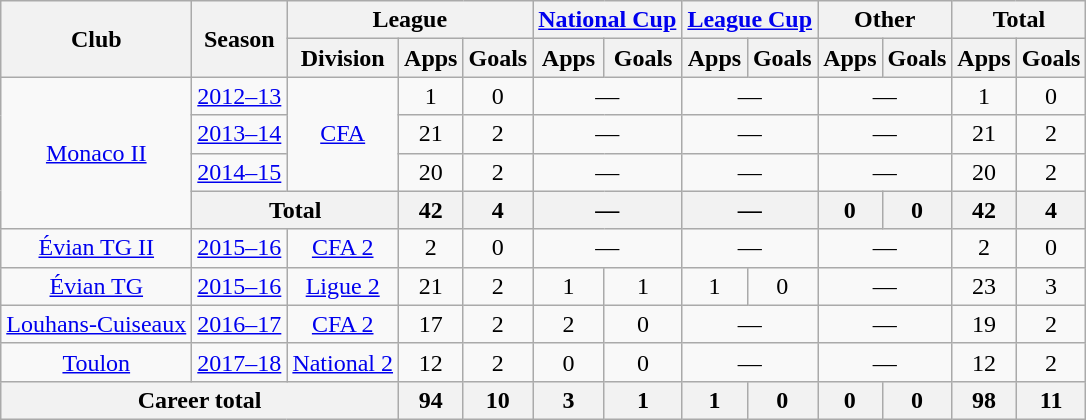<table class="wikitable" style="text-align:center">
<tr>
<th rowspan="2">Club</th>
<th rowspan="2">Season</th>
<th colspan="3">League</th>
<th colspan="2"><a href='#'>National Cup</a></th>
<th colspan="2"><a href='#'>League Cup</a></th>
<th colspan="2">Other</th>
<th colspan="2">Total</th>
</tr>
<tr>
<th>Division</th>
<th>Apps</th>
<th>Goals</th>
<th>Apps</th>
<th>Goals</th>
<th>Apps</th>
<th>Goals</th>
<th>Apps</th>
<th>Goals</th>
<th>Apps</th>
<th>Goals</th>
</tr>
<tr>
<td rowspan="4"><a href='#'>Monaco II</a></td>
<td><a href='#'>2012–13</a></td>
<td rowspan="3"><a href='#'>CFA</a></td>
<td>1</td>
<td>0</td>
<td colspan="2">—</td>
<td colspan="2">—</td>
<td colspan="2">—</td>
<td>1</td>
<td>0</td>
</tr>
<tr>
<td><a href='#'>2013–14</a></td>
<td>21</td>
<td>2</td>
<td colspan="2">—</td>
<td colspan="2">—</td>
<td colspan="2">—</td>
<td>21</td>
<td>2</td>
</tr>
<tr>
<td><a href='#'>2014–15</a></td>
<td>20</td>
<td>2</td>
<td colspan="2">—</td>
<td colspan="2">—</td>
<td colspan="2">—</td>
<td>20</td>
<td>2</td>
</tr>
<tr>
<th colspan="2">Total</th>
<th>42</th>
<th>4</th>
<th colspan="2">—</th>
<th colspan="2">—</th>
<th>0</th>
<th>0</th>
<th>42</th>
<th>4</th>
</tr>
<tr>
<td><a href='#'>Évian TG II</a></td>
<td><a href='#'>2015–16</a></td>
<td><a href='#'>CFA 2</a></td>
<td>2</td>
<td>0</td>
<td colspan="2">—</td>
<td colspan="2">—</td>
<td colspan="2">—</td>
<td>2</td>
<td>0</td>
</tr>
<tr>
<td><a href='#'>Évian TG</a></td>
<td><a href='#'>2015–16</a></td>
<td><a href='#'>Ligue 2</a></td>
<td>21</td>
<td>2</td>
<td>1</td>
<td>1</td>
<td>1</td>
<td>0</td>
<td colspan="2">—</td>
<td>23</td>
<td>3</td>
</tr>
<tr>
<td><a href='#'>Louhans-Cuiseaux</a></td>
<td><a href='#'>2016–17</a></td>
<td><a href='#'>CFA 2</a></td>
<td>17</td>
<td>2</td>
<td>2</td>
<td>0</td>
<td colspan="2">—</td>
<td colspan="2">—</td>
<td>19</td>
<td>2</td>
</tr>
<tr>
<td><a href='#'>Toulon</a></td>
<td><a href='#'>2017–18</a></td>
<td><a href='#'>National 2</a></td>
<td>12</td>
<td>2</td>
<td>0</td>
<td>0</td>
<td colspan="2">—</td>
<td colspan="2">—</td>
<td>12</td>
<td>2</td>
</tr>
<tr>
<th colspan="3">Career total</th>
<th>94</th>
<th>10</th>
<th>3</th>
<th>1</th>
<th>1</th>
<th>0</th>
<th>0</th>
<th>0</th>
<th>98</th>
<th>11</th>
</tr>
</table>
